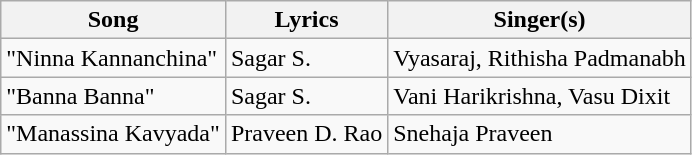<table class="wikitable sortable">
<tr>
<th>Song</th>
<th>Lyrics</th>
<th>Singer(s)</th>
</tr>
<tr>
<td>"Ninna Kannanchina"</td>
<td>Sagar S.</td>
<td>Vyasaraj, Rithisha Padmanabh</td>
</tr>
<tr>
<td>"Banna Banna"</td>
<td>Sagar S.</td>
<td>Vani Harikrishna, Vasu Dixit</td>
</tr>
<tr>
<td>"Manassina Kavyada"</td>
<td>Praveen D. Rao</td>
<td>Snehaja Praveen</td>
</tr>
</table>
